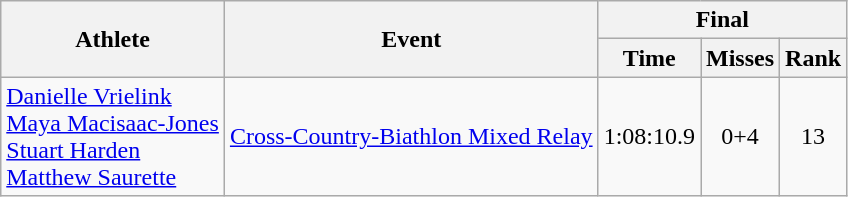<table class="wikitable">
<tr>
<th rowspan=2>Athlete</th>
<th rowspan=2>Event</th>
<th colspan=3>Final</th>
</tr>
<tr>
<th>Time</th>
<th>Misses</th>
<th>Rank</th>
</tr>
<tr>
<td><a href='#'>Danielle Vrielink</a><br><a href='#'>Maya Macisaac-Jones</a><br><a href='#'>Stuart Harden</a><br><a href='#'>Matthew Saurette</a></td>
<td><a href='#'>Cross-Country-Biathlon Mixed Relay</a></td>
<td align="center">1:08:10.9</td>
<td align="center">0+4</td>
<td align="center">13</td>
</tr>
</table>
